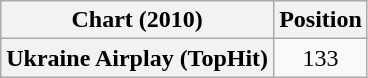<table class="wikitable plainrowheaders" style="text-align:center">
<tr>
<th>Chart (2010)</th>
<th>Position</th>
</tr>
<tr>
<th scope="row">Ukraine Airplay (TopHit)</th>
<td>133</td>
</tr>
</table>
